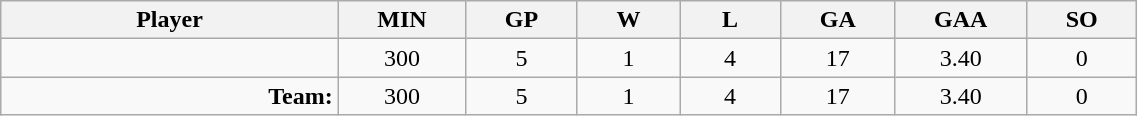<table class="wikitable sortable" width="60%">
<tr>
<th bgcolor="#DDDDFF" width="10%">Player</th>
<th width="3%" bgcolor="#DDDDFF" title="Minutes played">MIN</th>
<th width="3%" bgcolor="#DDDDFF" title="Games played in">GP</th>
<th width="3%" bgcolor="#DDDDFF" title="Wins">W</th>
<th width="3%" bgcolor="#DDDDFF"title="Losses">L</th>
<th width="3%" bgcolor="#DDDDFF" title="Goals against">GA</th>
<th width="3%" bgcolor="#DDDDFF" title="Goals against average">GAA</th>
<th width="3%" bgcolor="#DDDDFF" title="Shut-outs">SO</th>
</tr>
<tr align="center">
<td align="right"></td>
<td>300</td>
<td>5</td>
<td>1</td>
<td>4</td>
<td>17</td>
<td>3.40</td>
<td>0</td>
</tr>
<tr align="center">
<td align="right"><strong>Team:</strong></td>
<td>300</td>
<td>5</td>
<td>1</td>
<td>4</td>
<td>17</td>
<td>3.40</td>
<td>0</td>
</tr>
</table>
